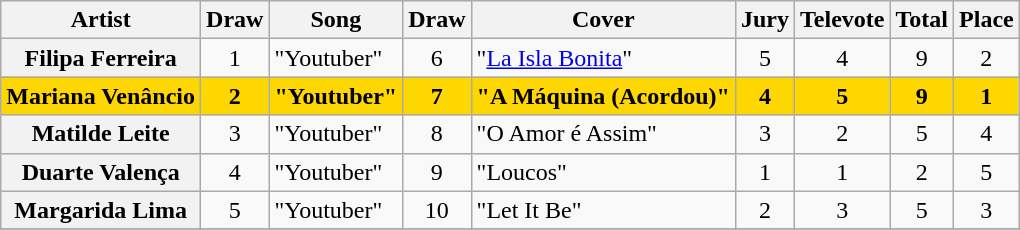<table class="sortable wikitable plainrowheaders" style="margin: 1em auto 1em auto; text-align:center;">
<tr>
<th scope="col">Artist</th>
<th>Draw</th>
<th scope="col">Song</th>
<th scope="col">Draw</th>
<th scope="col">Cover</th>
<th scope="col">Jury</th>
<th scope="col">Televote</th>
<th scope="col">Total</th>
<th scope="col">Place</th>
</tr>
<tr>
<th scope="row" align="left">Filipa Ferreira</th>
<td>1</td>
<td align=left>"Youtuber"</td>
<td>6</td>
<td align=left>"<a href='#'>La Isla Bonita</a>"</td>
<td>5</td>
<td>4</td>
<td>9</td>
<td>2</td>
</tr>
<tr style="font-weight:bold; background:gold;">
<th scope="row" style="text-align:left; font-weight:bold; background:gold;">Mariana Venâncio</th>
<td>2</td>
<td align=left>"Youtuber"</td>
<td>7</td>
<td align=left>"A Máquina (Acordou)"</td>
<td>4</td>
<td>5</td>
<td>9</td>
<td>1</td>
</tr>
<tr>
<th scope="row" align="left">Matilde Leite</th>
<td>3</td>
<td align=left>"Youtuber"</td>
<td>8</td>
<td align=left>"O Amor é Assim"</td>
<td>3</td>
<td>2</td>
<td>5</td>
<td>4</td>
</tr>
<tr>
<th scope="row" align="left">Duarte Valença</th>
<td>4</td>
<td align=left>"Youtuber"</td>
<td>9</td>
<td align=left>"Loucos"</td>
<td>1</td>
<td>1</td>
<td>2</td>
<td>5</td>
</tr>
<tr>
<th scope="row" align="left">Margarida Lima</th>
<td>5</td>
<td align=left>"Youtuber"</td>
<td>10</td>
<td align=left>"Let It Be"</td>
<td>2</td>
<td>3</td>
<td>5</td>
<td>3</td>
</tr>
<tr>
</tr>
</table>
